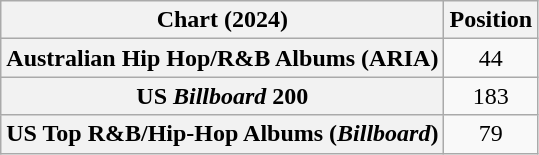<table class="wikitable sortable plainrowheaders" style="text-align:center">
<tr>
<th scope="col">Chart (2024)</th>
<th scope="col">Position</th>
</tr>
<tr>
<th scope="row">Australian Hip Hop/R&B Albums (ARIA)</th>
<td>44</td>
</tr>
<tr>
<th scope="row">US <em>Billboard</em> 200</th>
<td>183</td>
</tr>
<tr>
<th scope="row">US Top R&B/Hip-Hop Albums (<em>Billboard</em>)</th>
<td>79</td>
</tr>
</table>
